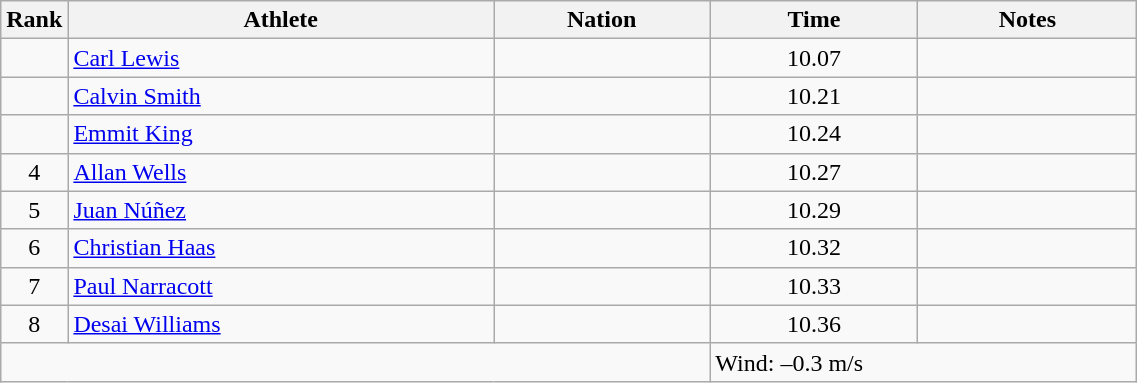<table class="wikitable sortable" style="text-align:center;width: 60%;">
<tr>
<th scope="col" style="width: 10px;">Rank</th>
<th scope="col">Athlete</th>
<th scope="col">Nation</th>
<th scope="col">Time</th>
<th scope="col">Notes</th>
</tr>
<tr>
<td></td>
<td align=left><a href='#'>Carl Lewis</a></td>
<td align=left></td>
<td>10.07</td>
<td></td>
</tr>
<tr>
<td></td>
<td align=left><a href='#'>Calvin Smith</a></td>
<td align=left></td>
<td>10.21</td>
<td></td>
</tr>
<tr>
<td></td>
<td align=left><a href='#'>Emmit King</a></td>
<td align=left></td>
<td>10.24</td>
<td></td>
</tr>
<tr>
<td>4</td>
<td align=left><a href='#'>Allan Wells</a></td>
<td align=left></td>
<td>10.27</td>
<td></td>
</tr>
<tr>
<td>5</td>
<td align=left><a href='#'>Juan Núñez</a></td>
<td align=left></td>
<td>10.29</td>
<td></td>
</tr>
<tr>
<td>6</td>
<td align=left><a href='#'>Christian Haas</a></td>
<td align=left></td>
<td>10.32</td>
<td></td>
</tr>
<tr>
<td>7</td>
<td align=left><a href='#'>Paul Narracott</a></td>
<td align=left></td>
<td>10.33</td>
<td></td>
</tr>
<tr>
<td>8</td>
<td align=left><a href='#'>Desai Williams</a></td>
<td align=left></td>
<td>10.36</td>
<td></td>
</tr>
<tr class="sortbottom">
<td colspan="3"></td>
<td colspan="2" style="text-align:left;">Wind: –0.3 m/s</td>
</tr>
</table>
